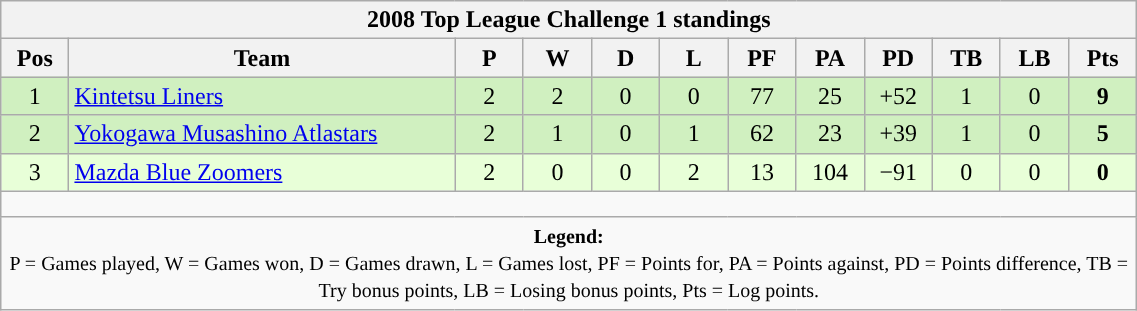<table class="wikitable" style="text-align:center; font-size:100%; width:60%;">
<tr>
<th colspan="100%" cellpadding="0" cellspacing="0"><strong>2008 Top League Challenge 1 standings</strong></th>
</tr>
<tr>
<th style="width:6%;">Pos</th>
<th style="width:34%;">Team</th>
<th style="width:6%;">P</th>
<th style="width:6%;">W</th>
<th style="width:6%;">D</th>
<th style="width:6%;">L</th>
<th style="width:6%;">PF</th>
<th style="width:6%;">PA</th>
<th style="width:6%;">PD</th>
<th style="width:6%;">TB</th>
<th style="width:6%;">LB</th>
<th style="width:6%;">Pts<br></th>
</tr>
<tr style="background:#D0F0C0;">
<td>1</td>
<td style="text-align:left;"><a href='#'>Kintetsu Liners</a></td>
<td>2</td>
<td>2</td>
<td>0</td>
<td>0</td>
<td>77</td>
<td>25</td>
<td>+52</td>
<td>1</td>
<td>0</td>
<td><strong>9</strong></td>
</tr>
<tr style="background:#D0F0C0;">
<td>2</td>
<td style="text-align:left;"><a href='#'>Yokogawa Musashino Atlastars</a></td>
<td>2</td>
<td>1</td>
<td>0</td>
<td>1</td>
<td>62</td>
<td>23</td>
<td>+39</td>
<td>1</td>
<td>0</td>
<td><strong>5</strong></td>
</tr>
<tr style="background:#E8FFD8;">
<td>3</td>
<td style="text-align:left;"><a href='#'>Mazda Blue Zoomers</a></td>
<td>2</td>
<td>0</td>
<td>0</td>
<td>2</td>
<td>13</td>
<td>104</td>
<td>−91</td>
<td>0</td>
<td>0</td>
<td><strong>0</strong></td>
</tr>
<tr>
<td colspan="100%" style="height:10px;"></td>
</tr>
<tr>
<td colspan="100%"><small><strong>Legend:</strong> <br> P = Games played, W = Games won, D = Games drawn, L = Games lost, PF = Points for, PA = Points against, PD = Points difference, TB = Try bonus points, LB = Losing bonus points, Pts = Log points.</small></td>
</tr>
</table>
